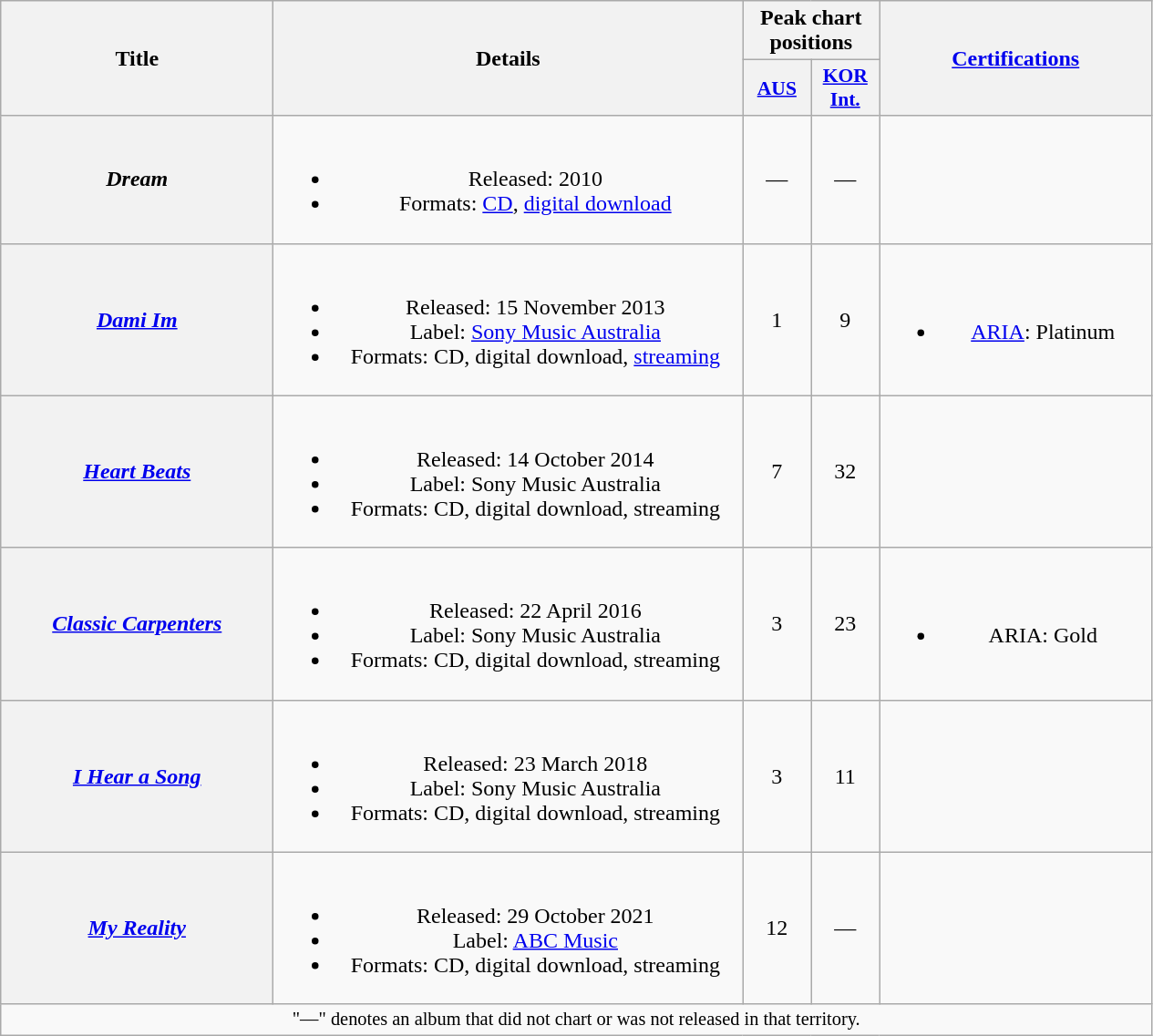<table class="wikitable plainrowheaders" style="text-align:center;">
<tr>
<th scope="col" rowspan="2" style="width:12em;">Title</th>
<th scope="col" rowspan="2" style="width:21em;">Details</th>
<th scope="col" colspan="2">Peak chart positions</th>
<th scope="col" rowspan="2" style="width:12em;"><a href='#'>Certifications</a></th>
</tr>
<tr>
<th scope="col" style="width:3em;font-size:90%;"><a href='#'>AUS</a><br></th>
<th scope="col" style="width:3em;font-size:90%;"><a href='#'>KOR<br>Int.</a><br></th>
</tr>
<tr>
<th scope="row"><em>Dream</em></th>
<td><br><ul><li>Released: 2010</li><li>Formats: <a href='#'>CD</a>, <a href='#'>digital download</a></li></ul></td>
<td>—</td>
<td>—</td>
<td></td>
</tr>
<tr>
<th scope="row"><em><a href='#'>Dami Im</a></em></th>
<td><br><ul><li>Released: 15 November 2013</li><li>Label: <a href='#'>Sony Music Australia</a></li><li>Formats: CD, digital download, <a href='#'>streaming</a></li></ul></td>
<td>1</td>
<td>9</td>
<td><br><ul><li><a href='#'>ARIA</a>: Platinum</li></ul></td>
</tr>
<tr>
<th scope="row"><em><a href='#'>Heart Beats</a></em></th>
<td><br><ul><li>Released: 14 October 2014</li><li>Label: Sony Music Australia</li><li>Formats: CD, digital download, streaming</li></ul></td>
<td>7</td>
<td>32</td>
<td></td>
</tr>
<tr>
<th scope="row"><em><a href='#'>Classic Carpenters</a></em></th>
<td><br><ul><li>Released: 22 April 2016</li><li>Label: Sony Music Australia</li><li>Formats: CD, digital download, streaming</li></ul></td>
<td>3</td>
<td>23</td>
<td><br><ul><li>ARIA: Gold</li></ul></td>
</tr>
<tr>
<th scope="row"><em><a href='#'>I Hear a Song</a></em></th>
<td><br><ul><li>Released: 23 March 2018</li><li>Label: Sony Music Australia</li><li>Formats: CD, digital download, streaming</li></ul></td>
<td>3</td>
<td>11</td>
<td></td>
</tr>
<tr>
<th scope="row"><em><a href='#'>My Reality</a></em></th>
<td><br><ul><li>Released: 29 October 2021</li><li>Label: <a href='#'>ABC Music</a></li><li>Formats: CD, digital download, streaming</li></ul></td>
<td>12</td>
<td>—</td>
<td></td>
</tr>
<tr>
<td colspan="20" style="text-align:center; font-size:85%;">"—" denotes an album that did not chart or was not released in that territory.</td>
</tr>
</table>
